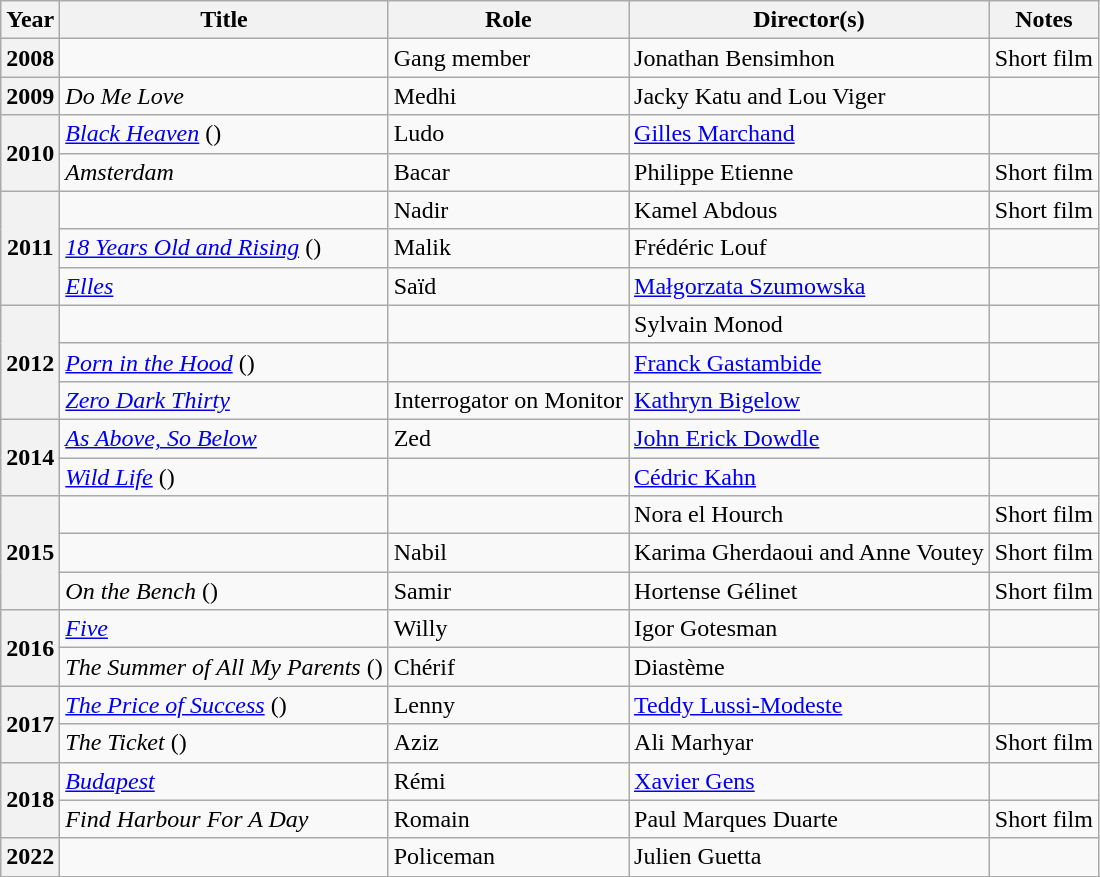<table class="wikitable sortable plainrowheaders">
<tr>
<th>Year</th>
<th>Title</th>
<th>Role</th>
<th>Director(s)</th>
<th class="unsortable">Notes</th>
</tr>
<tr>
<th scope="row">2008</th>
<td></td>
<td>Gang member</td>
<td>Jonathan Bensimhon</td>
<td>Short film</td>
</tr>
<tr>
<th scope="row">2009</th>
<td><em>Do Me Love</em></td>
<td>Medhi</td>
<td>Jacky Katu and Lou Viger</td>
<td></td>
</tr>
<tr>
<th scope="row" rowspan=2>2010</th>
<td><em><a href='#'>Black Heaven</a></em> ()</td>
<td>Ludo</td>
<td><a href='#'>Gilles Marchand</a></td>
<td></td>
</tr>
<tr>
<td><em>Amsterdam</em></td>
<td>Bacar</td>
<td>Philippe Etienne</td>
<td>Short film</td>
</tr>
<tr>
<th scope="row" rowspan=3>2011</th>
<td></td>
<td>Nadir</td>
<td>Kamel Abdous</td>
<td>Short film</td>
</tr>
<tr>
<td><em><a href='#'>18 Years Old and Rising</a></em> ()</td>
<td>Malik</td>
<td>Frédéric Louf</td>
<td></td>
</tr>
<tr>
<td><em><a href='#'>Elles</a></em></td>
<td>Saïd</td>
<td><a href='#'>Małgorzata Szumowska</a></td>
<td></td>
</tr>
<tr>
<th scope="row" rowspan=3>2012</th>
<td></td>
<td></td>
<td>Sylvain Monod</td>
<td></td>
</tr>
<tr>
<td><em><a href='#'>Porn in the Hood</a></em> ()</td>
<td></td>
<td><a href='#'>Franck Gastambide</a></td>
</tr>
<tr>
<td><em><a href='#'>Zero Dark Thirty</a></em></td>
<td>Interrogator on Monitor</td>
<td><a href='#'>Kathryn Bigelow</a></td>
<td></td>
</tr>
<tr>
<th scope="row" rowspan=2>2014</th>
<td><em><a href='#'>As Above, So Below</a></em></td>
<td>Zed</td>
<td><a href='#'>John Erick Dowdle</a></td>
<td></td>
</tr>
<tr>
<td><em><a href='#'>Wild Life</a></em> ()</td>
<td></td>
<td><a href='#'>Cédric Kahn</a></td>
<td></td>
</tr>
<tr>
<th scope="row" rowspan=3>2015</th>
<td></td>
<td></td>
<td>Nora el Hourch</td>
<td>Short film</td>
</tr>
<tr>
<td></td>
<td>Nabil</td>
<td>Karima Gherdaoui and Anne Voutey</td>
<td>Short film</td>
</tr>
<tr>
<td><em>On the Bench</em> ()</td>
<td>Samir</td>
<td>Hortense Gélinet</td>
<td>Short film</td>
</tr>
<tr>
<th scope="row" rowspan=2>2016</th>
<td><em><a href='#'>Five</a></em></td>
<td>Willy</td>
<td>Igor Gotesman</td>
<td></td>
</tr>
<tr>
<td><em>The Summer of All My Parents</em> ()</td>
<td>Chérif</td>
<td>Diastème</td>
<td></td>
</tr>
<tr>
<th scope="row" rowspan=2>2017</th>
<td><em><a href='#'>The Price of Success</a></em> ()</td>
<td>Lenny</td>
<td><a href='#'>Teddy Lussi-Modeste</a></td>
<td></td>
</tr>
<tr>
<td><em>The Ticket</em> ()</td>
<td>Aziz</td>
<td>Ali Marhyar</td>
<td>Short film</td>
</tr>
<tr>
<th scope="row" rowspan=2>2018</th>
<td><em><a href='#'>Budapest</a></em></td>
<td>Rémi</td>
<td><a href='#'>Xavier Gens</a></td>
<td></td>
</tr>
<tr>
<td><em>Find Harbour For A Day</em></td>
<td>Romain</td>
<td>Paul Marques Duarte</td>
<td>Short film</td>
</tr>
<tr>
<th scope="row">2022</th>
<td></td>
<td>Policeman</td>
<td>Julien Guetta</td>
<td></td>
</tr>
<tr>
</tr>
</table>
